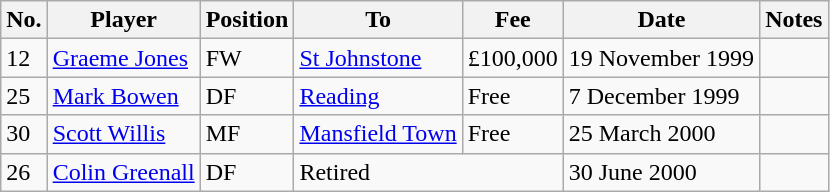<table class="wikitable">
<tr>
<th>No.</th>
<th>Player</th>
<th>Position</th>
<th>To</th>
<th>Fee</th>
<th>Date</th>
<th>Notes</th>
</tr>
<tr>
<td>12</td>
<td><a href='#'>Graeme Jones</a></td>
<td>FW</td>
<td><a href='#'>St Johnstone</a></td>
<td>£100,000</td>
<td>19 November 1999</td>
<td></td>
</tr>
<tr>
<td>25</td>
<td><a href='#'>Mark Bowen</a></td>
<td>DF</td>
<td><a href='#'>Reading</a></td>
<td>Free</td>
<td>7 December 1999</td>
<td></td>
</tr>
<tr>
<td>30</td>
<td><a href='#'>Scott Willis</a></td>
<td>MF</td>
<td><a href='#'>Mansfield Town</a></td>
<td>Free</td>
<td>25 March 2000</td>
<td></td>
</tr>
<tr>
<td>26</td>
<td><a href='#'>Colin Greenall</a></td>
<td>DF</td>
<td colspan=2>Retired</td>
<td>30 June 2000</td>
<td></td>
</tr>
</table>
